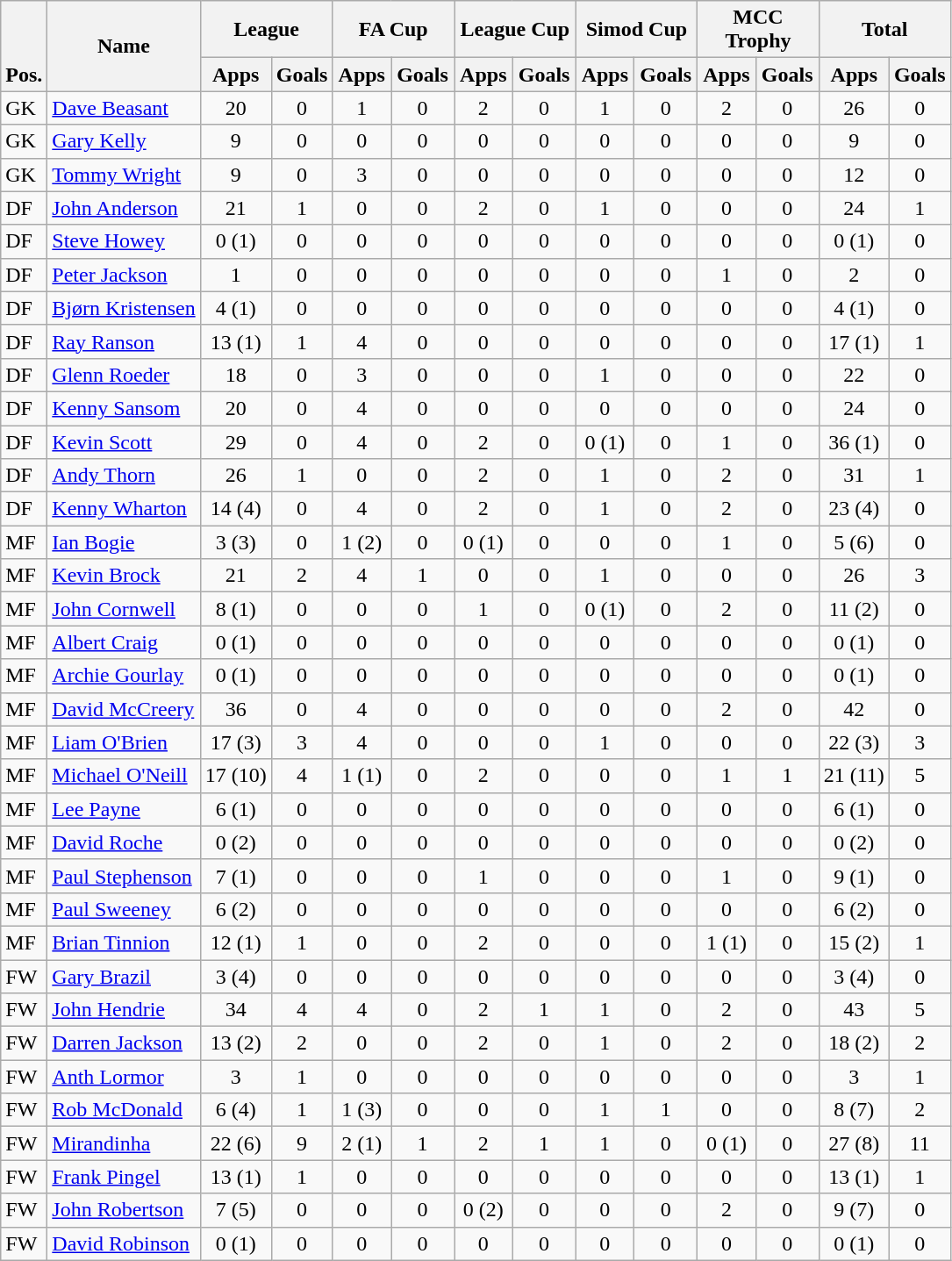<table class="wikitable" style="text-align:center">
<tr>
<th rowspan="2" style="vertical-align:bottom;">Pos.</th>
<th rowspan="2">Name</th>
<th colspan="2" style="width:85px;">League</th>
<th colspan="2" style="width:85px;">FA Cup</th>
<th colspan="2" style="width:85px;">League Cup</th>
<th colspan="2" style="width:85px;">Simod Cup</th>
<th colspan="2" style="width:85px;">MCC Trophy</th>
<th colspan="2" style="width:85px;">Total</th>
</tr>
<tr>
<th>Apps</th>
<th>Goals</th>
<th>Apps</th>
<th>Goals</th>
<th>Apps</th>
<th>Goals</th>
<th>Apps</th>
<th>Goals</th>
<th>Apps</th>
<th>Goals</th>
<th>Apps</th>
<th>Goals</th>
</tr>
<tr>
<td align="left">GK</td>
<td align="left"> <a href='#'>Dave Beasant</a></td>
<td>20</td>
<td>0</td>
<td>1</td>
<td>0</td>
<td>2</td>
<td>0</td>
<td>1</td>
<td>0</td>
<td>2</td>
<td>0</td>
<td>26</td>
<td>0</td>
</tr>
<tr>
<td align="left">GK</td>
<td align="left"> <a href='#'>Gary Kelly</a></td>
<td>9</td>
<td>0</td>
<td>0</td>
<td>0</td>
<td>0</td>
<td>0</td>
<td>0</td>
<td>0</td>
<td>0</td>
<td>0</td>
<td>9</td>
<td>0</td>
</tr>
<tr>
<td align="left">GK</td>
<td align="left"> <a href='#'>Tommy Wright</a></td>
<td>9</td>
<td>0</td>
<td>3</td>
<td>0</td>
<td>0</td>
<td>0</td>
<td>0</td>
<td>0</td>
<td>0</td>
<td>0</td>
<td>12</td>
<td>0</td>
</tr>
<tr>
<td align="left">DF</td>
<td align="left"> <a href='#'>John Anderson</a></td>
<td>21</td>
<td>1</td>
<td>0</td>
<td>0</td>
<td>2</td>
<td>0</td>
<td>1</td>
<td>0</td>
<td>0</td>
<td>0</td>
<td>24</td>
<td>1</td>
</tr>
<tr>
<td align="left">DF</td>
<td align="left"> <a href='#'>Steve Howey</a></td>
<td>0 (1)</td>
<td>0</td>
<td>0</td>
<td>0</td>
<td>0</td>
<td>0</td>
<td>0</td>
<td>0</td>
<td>0</td>
<td>0</td>
<td>0 (1)</td>
<td>0</td>
</tr>
<tr>
<td align="left">DF</td>
<td align="left"> <a href='#'>Peter Jackson</a></td>
<td>1</td>
<td>0</td>
<td>0</td>
<td>0</td>
<td>0</td>
<td>0</td>
<td>0</td>
<td>0</td>
<td>1</td>
<td>0</td>
<td>2</td>
<td>0</td>
</tr>
<tr>
<td align="left">DF</td>
<td align="left"> <a href='#'>Bjørn Kristensen</a></td>
<td>4 (1)</td>
<td>0</td>
<td>0</td>
<td>0</td>
<td>0</td>
<td>0</td>
<td>0</td>
<td>0</td>
<td>0</td>
<td>0</td>
<td>4 (1)</td>
<td>0</td>
</tr>
<tr>
<td align="left">DF</td>
<td align="left"> <a href='#'>Ray Ranson</a></td>
<td>13 (1)</td>
<td>1</td>
<td>4</td>
<td>0</td>
<td>0</td>
<td>0</td>
<td>0</td>
<td>0</td>
<td>0</td>
<td>0</td>
<td>17 (1)</td>
<td>1</td>
</tr>
<tr>
<td align="left">DF</td>
<td align="left"> <a href='#'>Glenn Roeder</a></td>
<td>18</td>
<td>0</td>
<td>3</td>
<td>0</td>
<td>0</td>
<td>0</td>
<td>1</td>
<td>0</td>
<td>0</td>
<td>0</td>
<td>22</td>
<td>0</td>
</tr>
<tr>
<td align="left">DF</td>
<td align="left"> <a href='#'>Kenny Sansom</a></td>
<td>20</td>
<td>0</td>
<td>4</td>
<td>0</td>
<td>0</td>
<td>0</td>
<td>0</td>
<td>0</td>
<td>0</td>
<td>0</td>
<td>24</td>
<td>0</td>
</tr>
<tr>
<td align="left">DF</td>
<td align="left"> <a href='#'>Kevin Scott</a></td>
<td>29</td>
<td>0</td>
<td>4</td>
<td>0</td>
<td>2</td>
<td>0</td>
<td>0 (1)</td>
<td>0</td>
<td>1</td>
<td>0</td>
<td>36 (1)</td>
<td>0</td>
</tr>
<tr>
<td align="left">DF</td>
<td align="left"> <a href='#'>Andy Thorn</a></td>
<td>26</td>
<td>1</td>
<td>0</td>
<td>0</td>
<td>2</td>
<td>0</td>
<td>1</td>
<td>0</td>
<td>2</td>
<td>0</td>
<td>31</td>
<td>1</td>
</tr>
<tr>
<td align="left">DF</td>
<td align="left"> <a href='#'>Kenny Wharton</a></td>
<td>14 (4)</td>
<td>0</td>
<td>4</td>
<td>0</td>
<td>2</td>
<td>0</td>
<td>1</td>
<td>0</td>
<td>2</td>
<td>0</td>
<td>23 (4)</td>
<td>0</td>
</tr>
<tr>
<td align="left">MF</td>
<td align="left"> <a href='#'>Ian Bogie</a></td>
<td>3 (3)</td>
<td>0</td>
<td>1 (2)</td>
<td>0</td>
<td>0 (1)</td>
<td>0</td>
<td>0</td>
<td>0</td>
<td>1</td>
<td>0</td>
<td>5 (6)</td>
<td>0</td>
</tr>
<tr>
<td align="left">MF</td>
<td align="left"> <a href='#'>Kevin Brock</a></td>
<td>21</td>
<td>2</td>
<td>4</td>
<td>1</td>
<td>0</td>
<td>0</td>
<td>1</td>
<td>0</td>
<td>0</td>
<td>0</td>
<td>26</td>
<td>3</td>
</tr>
<tr>
<td align="left">MF</td>
<td align="left"> <a href='#'>John Cornwell</a></td>
<td>8 (1)</td>
<td>0</td>
<td>0</td>
<td>0</td>
<td>1</td>
<td>0</td>
<td>0 (1)</td>
<td>0</td>
<td>2</td>
<td>0</td>
<td>11 (2)</td>
<td>0</td>
</tr>
<tr>
<td align="left">MF</td>
<td align="left"> <a href='#'>Albert Craig</a></td>
<td>0 (1)</td>
<td>0</td>
<td>0</td>
<td>0</td>
<td>0</td>
<td>0</td>
<td>0</td>
<td>0</td>
<td>0</td>
<td>0</td>
<td>0 (1)</td>
<td>0</td>
</tr>
<tr>
<td align="left">MF</td>
<td align="left"> <a href='#'>Archie Gourlay</a></td>
<td>0 (1)</td>
<td>0</td>
<td>0</td>
<td>0</td>
<td>0</td>
<td>0</td>
<td>0</td>
<td>0</td>
<td>0</td>
<td>0</td>
<td>0 (1)</td>
<td>0</td>
</tr>
<tr>
<td align="left">MF</td>
<td align="left"> <a href='#'>David McCreery</a></td>
<td>36</td>
<td>0</td>
<td>4</td>
<td>0</td>
<td>0</td>
<td>0</td>
<td>0</td>
<td>0</td>
<td>2</td>
<td>0</td>
<td>42</td>
<td>0</td>
</tr>
<tr>
<td align="left">MF</td>
<td align="left"> <a href='#'>Liam O'Brien</a></td>
<td>17 (3)</td>
<td>3</td>
<td>4</td>
<td>0</td>
<td>0</td>
<td>0</td>
<td>1</td>
<td>0</td>
<td>0</td>
<td>0</td>
<td>22 (3)</td>
<td>3</td>
</tr>
<tr>
<td align="left">MF</td>
<td align="left"> <a href='#'>Michael O'Neill</a></td>
<td>17 (10)</td>
<td>4</td>
<td>1 (1)</td>
<td>0</td>
<td>2</td>
<td>0</td>
<td>0</td>
<td>0</td>
<td>1</td>
<td>1</td>
<td>21 (11)</td>
<td>5</td>
</tr>
<tr>
<td align="left">MF</td>
<td align="left"> <a href='#'>Lee Payne</a></td>
<td>6 (1)</td>
<td>0</td>
<td>0</td>
<td>0</td>
<td>0</td>
<td>0</td>
<td>0</td>
<td>0</td>
<td>0</td>
<td>0</td>
<td>6 (1)</td>
<td>0</td>
</tr>
<tr>
<td align="left">MF</td>
<td align="left"> <a href='#'>David Roche</a></td>
<td>0 (2)</td>
<td>0</td>
<td>0</td>
<td>0</td>
<td>0</td>
<td>0</td>
<td>0</td>
<td>0</td>
<td>0</td>
<td>0</td>
<td>0 (2)</td>
<td>0</td>
</tr>
<tr>
<td align="left">MF</td>
<td align="left"> <a href='#'>Paul Stephenson</a></td>
<td>7 (1)</td>
<td>0</td>
<td>0</td>
<td>0</td>
<td>1</td>
<td>0</td>
<td>0</td>
<td>0</td>
<td>1</td>
<td>0</td>
<td>9 (1)</td>
<td>0</td>
</tr>
<tr>
<td align="left">MF</td>
<td align="left"> <a href='#'>Paul Sweeney</a></td>
<td>6 (2)</td>
<td>0</td>
<td>0</td>
<td>0</td>
<td>0</td>
<td>0</td>
<td>0</td>
<td>0</td>
<td>0</td>
<td>0</td>
<td>6 (2)</td>
<td>0</td>
</tr>
<tr>
<td align="left">MF</td>
<td align="left"> <a href='#'>Brian Tinnion</a></td>
<td>12 (1)</td>
<td>1</td>
<td>0</td>
<td>0</td>
<td>2</td>
<td>0</td>
<td>0</td>
<td>0</td>
<td>1 (1)</td>
<td>0</td>
<td>15 (2)</td>
<td>1</td>
</tr>
<tr>
<td align="left">FW</td>
<td align="left"> <a href='#'>Gary Brazil</a></td>
<td>3 (4)</td>
<td>0</td>
<td>0</td>
<td>0</td>
<td>0</td>
<td>0</td>
<td>0</td>
<td>0</td>
<td>0</td>
<td>0</td>
<td>3 (4)</td>
<td>0</td>
</tr>
<tr>
<td align="left">FW</td>
<td align="left"> <a href='#'>John Hendrie</a></td>
<td>34</td>
<td>4</td>
<td>4</td>
<td>0</td>
<td>2</td>
<td>1</td>
<td>1</td>
<td>0</td>
<td>2</td>
<td>0</td>
<td>43</td>
<td>5</td>
</tr>
<tr>
<td align="left">FW</td>
<td align="left"> <a href='#'>Darren Jackson</a></td>
<td>13 (2)</td>
<td>2</td>
<td>0</td>
<td>0</td>
<td>2</td>
<td>0</td>
<td>1</td>
<td>0</td>
<td>2</td>
<td>0</td>
<td>18 (2)</td>
<td>2</td>
</tr>
<tr>
<td align="left">FW</td>
<td align="left"> <a href='#'>Anth Lormor</a></td>
<td>3</td>
<td>1</td>
<td>0</td>
<td>0</td>
<td>0</td>
<td>0</td>
<td>0</td>
<td>0</td>
<td>0</td>
<td>0</td>
<td>3</td>
<td>1</td>
</tr>
<tr>
<td align="left">FW</td>
<td align="left"> <a href='#'>Rob McDonald</a></td>
<td>6 (4)</td>
<td>1</td>
<td>1 (3)</td>
<td>0</td>
<td>0</td>
<td>0</td>
<td>1</td>
<td>1</td>
<td>0</td>
<td>0</td>
<td>8 (7)</td>
<td>2</td>
</tr>
<tr>
<td align="left">FW</td>
<td align="left"> <a href='#'>Mirandinha</a></td>
<td>22 (6)</td>
<td>9</td>
<td>2 (1)</td>
<td>1</td>
<td>2</td>
<td>1</td>
<td>1</td>
<td>0</td>
<td>0 (1)</td>
<td>0</td>
<td>27 (8)</td>
<td>11</td>
</tr>
<tr>
<td align="left">FW</td>
<td align="left"> <a href='#'>Frank Pingel</a></td>
<td>13 (1)</td>
<td>1</td>
<td>0</td>
<td>0</td>
<td>0</td>
<td>0</td>
<td>0</td>
<td>0</td>
<td>0</td>
<td>0</td>
<td>13 (1)</td>
<td>1</td>
</tr>
<tr>
<td align="left">FW</td>
<td align="left"> <a href='#'>John Robertson</a></td>
<td>7 (5)</td>
<td>0</td>
<td>0</td>
<td>0</td>
<td>0 (2)</td>
<td>0</td>
<td>0</td>
<td>0</td>
<td>2</td>
<td>0</td>
<td>9 (7)</td>
<td>0</td>
</tr>
<tr>
<td align="left">FW</td>
<td align="left"> <a href='#'>David Robinson</a></td>
<td>0 (1)</td>
<td>0</td>
<td>0</td>
<td>0</td>
<td>0</td>
<td>0</td>
<td>0</td>
<td>0</td>
<td>0</td>
<td>0</td>
<td>0 (1)</td>
<td>0</td>
</tr>
</table>
